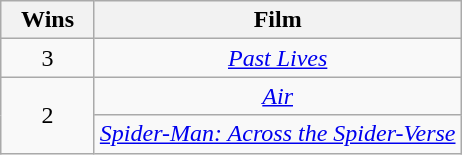<table class="wikitable" rowspan="2" style="text-align:center" background: #f6e39c;>
<tr>
<th scope="col" style="width:55px;">Wins</th>
<th scope="col" style="text-align:center;">Film</th>
</tr>
<tr>
<td style="text-align:center">3</td>
<td><em><a href='#'>Past Lives</a></em></td>
</tr>
<tr>
<td style="text-align:center" rowspan="2">2</td>
<td><em><a href='#'>Air</a></em></td>
</tr>
<tr>
<td><em><a href='#'>Spider-Man: Across the Spider-Verse</a></em></td>
</tr>
</table>
